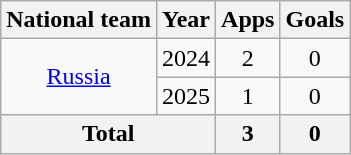<table class=wikitable style=text-align:center>
<tr>
<th>National team</th>
<th>Year</th>
<th>Apps</th>
<th>Goals</th>
</tr>
<tr>
<td rowspan="2"><a href='#'>Russia</a></td>
<td>2024</td>
<td>2</td>
<td>0</td>
</tr>
<tr>
<td>2025</td>
<td>1</td>
<td>0</td>
</tr>
<tr>
<th colspan=2>Total</th>
<th>3</th>
<th>0</th>
</tr>
</table>
